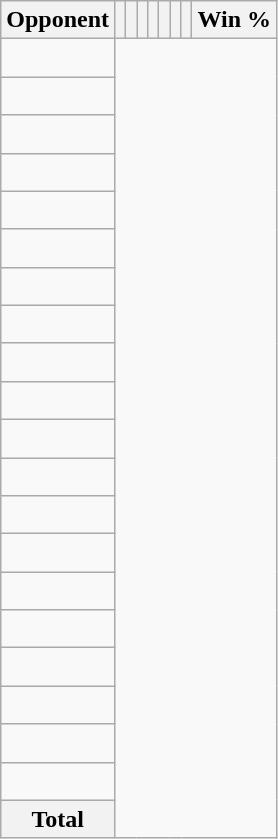<table class="wikitable sortable collapsible collapsed" style="text-align: center;">
<tr>
<th>Opponent</th>
<th></th>
<th></th>
<th></th>
<th></th>
<th></th>
<th></th>
<th></th>
<th>Win %</th>
</tr>
<tr>
<td align="left"><br></td>
</tr>
<tr>
<td align="left"><br></td>
</tr>
<tr>
<td align="left"><br></td>
</tr>
<tr>
<td align="left"><br></td>
</tr>
<tr>
<td align="left"><br></td>
</tr>
<tr>
<td align="left"><br></td>
</tr>
<tr>
<td align="left"><br></td>
</tr>
<tr>
<td align="left"><br></td>
</tr>
<tr>
<td align="left"><br></td>
</tr>
<tr>
<td align="left"><br></td>
</tr>
<tr>
<td align="left"><br></td>
</tr>
<tr>
<td align="left"><br></td>
</tr>
<tr>
<td align="left"><br></td>
</tr>
<tr>
<td align="left"><br></td>
</tr>
<tr>
<td align="left"><br></td>
</tr>
<tr>
<td align="left"><br></td>
</tr>
<tr>
<td align="left"><br></td>
</tr>
<tr>
<td align="left"><br></td>
</tr>
<tr>
<td align="left"><br></td>
</tr>
<tr>
<td align="left"><br></td>
</tr>
<tr class="sortbottom">
<th>Total<br></th>
</tr>
</table>
